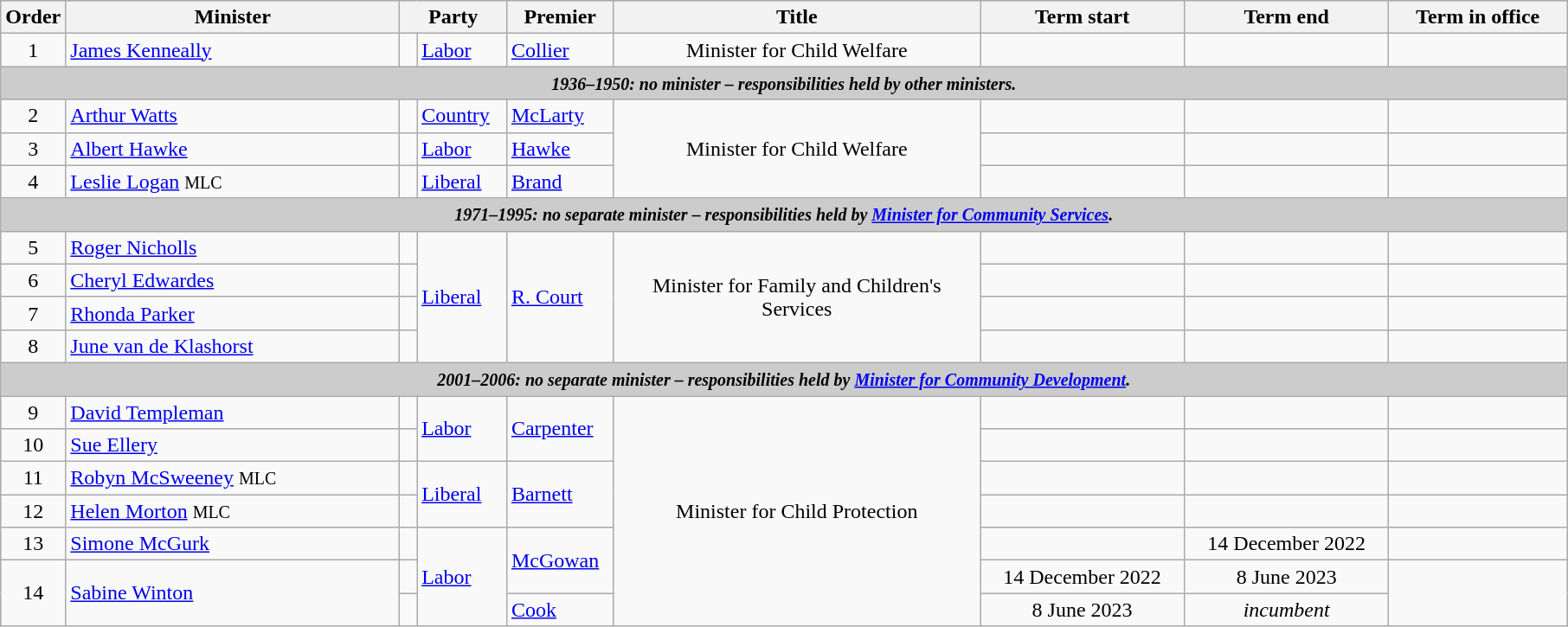<table class="wikitable">
<tr>
<th width=5>Order</th>
<th width=250>Minister</th>
<th width=75 colspan="2">Party</th>
<th width=75>Premier</th>
<th width=275>Title</th>
<th width=150>Term start</th>
<th width=150>Term end</th>
<th width=130>Term in office</th>
</tr>
<tr>
<td align=center>1</td>
<td><a href='#'>James Kenneally</a></td>
<td> </td>
<td><a href='#'>Labor</a></td>
<td><a href='#'>Collier</a></td>
<td align=center>Minister for Child Welfare</td>
<td align=center></td>
<td align=center></td>
<td align=center></td>
</tr>
<tr>
<th colspan=9 style="background: #cccccc;"><small><strong><em>1936–1950: no minister – responsibilities held by other ministers.</em></strong></small></th>
</tr>
<tr>
<td align=center>2</td>
<td><a href='#'>Arthur Watts</a></td>
<td> </td>
<td><a href='#'>Country</a></td>
<td><a href='#'>McLarty</a></td>
<td rowspan="3" align=center>Minister for Child Welfare</td>
<td align=center></td>
<td align=center></td>
<td align=center></td>
</tr>
<tr>
<td align=center>3</td>
<td><a href='#'>Albert Hawke</a></td>
<td> </td>
<td><a href='#'>Labor</a></td>
<td><a href='#'>Hawke</a></td>
<td align=center></td>
<td align=center></td>
<td align=center></td>
</tr>
<tr>
<td align=center>4</td>
<td><a href='#'>Leslie Logan</a> <small>MLC</small></td>
<td> </td>
<td><a href='#'>Liberal</a></td>
<td><a href='#'>Brand</a></td>
<td align=center></td>
<td align=center></td>
<td align=center></td>
</tr>
<tr>
<th colspan=9 style="background: #cccccc;"><small><strong><em>1971–1995: no separate minister – responsibilities held by <a href='#'>Minister for Community Services</a>.</em></strong></small></th>
</tr>
<tr>
<td align=center>5</td>
<td><a href='#'>Roger Nicholls</a></td>
<td> </td>
<td rowspan="4"><a href='#'>Liberal</a></td>
<td rowspan="4"><a href='#'>R. Court</a></td>
<td rowspan="4" align=center>Minister for Family and Children's Services</td>
<td align=center></td>
<td align=center></td>
<td align=center></td>
</tr>
<tr>
<td align=center>6</td>
<td><a href='#'>Cheryl Edwardes</a></td>
<td> </td>
<td align=center></td>
<td align=center></td>
<td align=center></td>
</tr>
<tr>
<td align=center>7</td>
<td><a href='#'>Rhonda Parker</a></td>
<td> </td>
<td align=center></td>
<td align=center></td>
<td align=center></td>
</tr>
<tr>
<td align=center>8</td>
<td><a href='#'>June van de Klashorst</a></td>
<td> </td>
<td align=center></td>
<td align=center></td>
<td align=center></td>
</tr>
<tr>
<th colspan=9 style="background: #cccccc;"><small><strong><em>2001–2006: no separate minister – responsibilities held by <a href='#'>Minister for Community Development</a>.</em></strong></small></th>
</tr>
<tr>
<td align=center>9</td>
<td><a href='#'>David Templeman</a></td>
<td> </td>
<td rowspan="2"><a href='#'>Labor</a></td>
<td rowspan="2"><a href='#'>Carpenter</a></td>
<td rowspan="7" align="center">Minister for Child Protection</td>
<td align=center></td>
<td align=center></td>
<td align=center></td>
</tr>
<tr>
<td align=center>10</td>
<td><a href='#'>Sue Ellery</a></td>
<td> </td>
<td align=center></td>
<td align=center></td>
<td align=center></td>
</tr>
<tr>
<td align=center>11</td>
<td><a href='#'>Robyn McSweeney</a> <small>MLC</small></td>
<td> </td>
<td rowspan="2"><a href='#'>Liberal</a></td>
<td rowspan="2"><a href='#'>Barnett</a></td>
<td align=center></td>
<td align=center></td>
<td align=center></td>
</tr>
<tr>
<td align=center>12</td>
<td><a href='#'>Helen Morton</a> <small>MLC</small></td>
<td> </td>
<td align=center></td>
<td align=center></td>
<td align=center></td>
</tr>
<tr>
<td align=center>13</td>
<td><a href='#'>Simone McGurk</a></td>
<td> </td>
<td rowspan="3"><a href='#'>Labor</a></td>
<td rowspan="2"><a href='#'>McGowan</a></td>
<td align=center></td>
<td align=center>14 December 2022</td>
<td align=center></td>
</tr>
<tr>
<td align=center rowspan="2">14</td>
<td rowspan="2"><a href='#'>Sabine Winton</a></td>
<td> </td>
<td align=center>14 December 2022</td>
<td align=center>8 June 2023</td>
<td align=center rowspan="2"></td>
</tr>
<tr>
<td> </td>
<td><a href='#'>Cook</a></td>
<td align=center>8 June 2023</td>
<td align=center><em>incumbent</em></td>
</tr>
</table>
